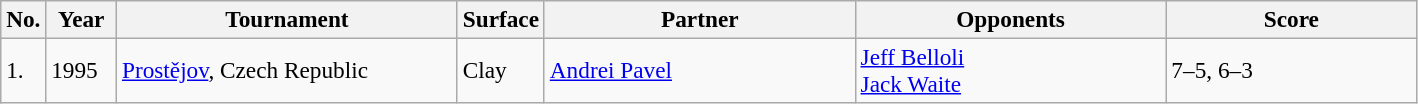<table class="sortable wikitable" style=font-size:97%>
<tr>
<th style="width:20px" class="unsortable">No.</th>
<th style="width:40px">Year</th>
<th style="width:220px">Tournament</th>
<th style="width:50px">Surface</th>
<th style="width:200px">Partner</th>
<th style="width:200px">Opponents</th>
<th style="width:160px" class="unsortable">Score</th>
</tr>
<tr>
<td>1.</td>
<td>1995</td>
<td><a href='#'>Prostějov</a>, Czech Republic</td>
<td>Clay</td>
<td> <a href='#'>Andrei Pavel</a></td>
<td> <a href='#'>Jeff Belloli</a><br> <a href='#'>Jack Waite</a></td>
<td>7–5, 6–3</td>
</tr>
</table>
